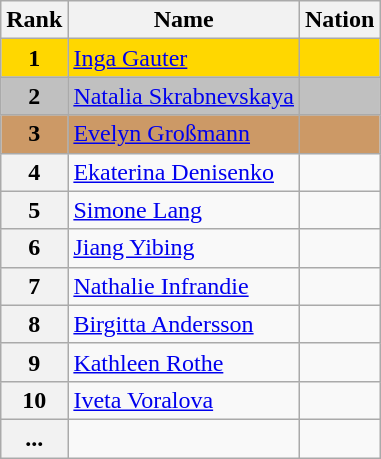<table class="wikitable">
<tr>
<th>Rank</th>
<th>Name</th>
<th>Nation</th>
</tr>
<tr bgcolor="gold">
<td align="center"><strong>1</strong></td>
<td><a href='#'>Inga Gauter</a></td>
<td></td>
</tr>
<tr bgcolor="silver">
<td align="center"><strong>2</strong></td>
<td><a href='#'>Natalia Skrabnevskaya</a></td>
<td></td>
</tr>
<tr bgcolor="cc9966">
<td align="center"><strong>3</strong></td>
<td><a href='#'>Evelyn Großmann</a></td>
<td></td>
</tr>
<tr>
<th>4</th>
<td><a href='#'>Ekaterina Denisenko</a></td>
<td></td>
</tr>
<tr>
<th>5</th>
<td><a href='#'>Simone Lang</a></td>
<td></td>
</tr>
<tr>
<th>6</th>
<td><a href='#'>Jiang Yibing</a></td>
<td></td>
</tr>
<tr>
<th>7</th>
<td><a href='#'>Nathalie Infrandie</a></td>
<td></td>
</tr>
<tr>
<th>8</th>
<td><a href='#'>Birgitta Andersson</a></td>
<td></td>
</tr>
<tr>
<th>9</th>
<td><a href='#'>Kathleen Rothe</a></td>
<td></td>
</tr>
<tr>
<th>10</th>
<td><a href='#'>Iveta Voralova</a></td>
<td></td>
</tr>
<tr>
<th>...</th>
<td></td>
<td></td>
</tr>
</table>
